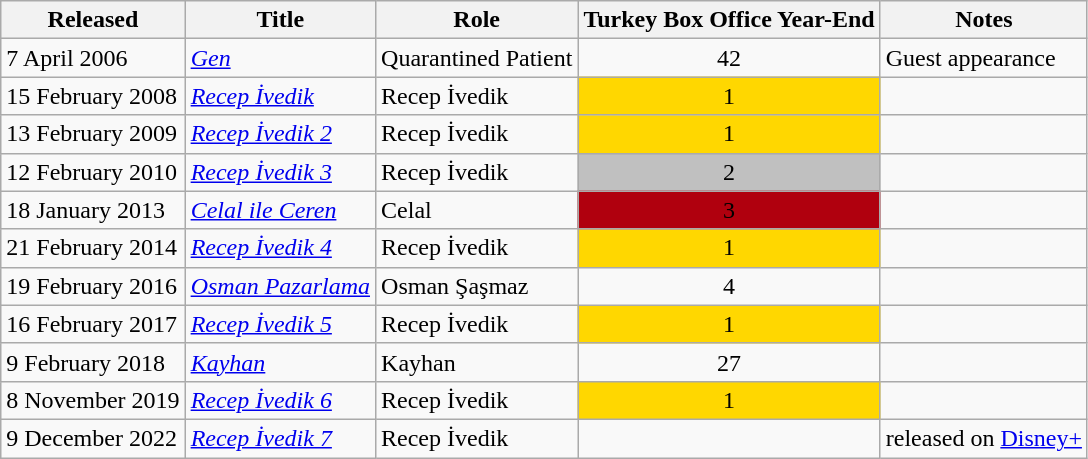<table class="wikitable sortable">
<tr>
<th>Released</th>
<th>Title</th>
<th>Role</th>
<th>Turkey Box Office Year-End</th>
<th>Notes</th>
</tr>
<tr>
<td>7 April 2006</td>
<td><em><a href='#'>Gen</a></em></td>
<td>Quarantined Patient</td>
<td style="text-align:center;">42</td>
<td>Guest appearance</td>
</tr>
<tr>
<td>15 February 2008</td>
<td><em><a href='#'>Recep İvedik</a></em></td>
<td>Recep İvedik</td>
<td style="text-align:center;" bgcolor="gold">1</td>
<td></td>
</tr>
<tr>
<td>13 February 2009</td>
<td><em><a href='#'>Recep İvedik 2</a></em></td>
<td>Recep İvedik</td>
<td style="text-align:center;" bgcolor="gold">1</td>
<td></td>
</tr>
<tr>
<td>12 February 2010</td>
<td><em><a href='#'>Recep İvedik 3</a></em></td>
<td>Recep İvedik</td>
<td style="text-align:center;" bgcolor="silver">2</td>
<td></td>
</tr>
<tr>
<td>18 January 2013</td>
<td><em><a href='#'>Celal ile Ceren</a></em></td>
<td>Celal</td>
<td style="text-align:center;" bgcolor="bronze">3</td>
<td></td>
</tr>
<tr>
<td>21 February 2014</td>
<td><em><a href='#'>Recep İvedik 4</a></em></td>
<td>Recep İvedik</td>
<td style="text-align:center;" bgcolor="gold">1</td>
<td></td>
</tr>
<tr>
<td>19 February 2016</td>
<td><em><a href='#'>Osman Pazarlama</a></em></td>
<td>Osman Şaşmaz</td>
<td style="text-align:center;">4</td>
<td></td>
</tr>
<tr>
<td>16 February 2017</td>
<td><em><a href='#'>Recep İvedik 5</a></em></td>
<td>Recep İvedik</td>
<td style="text-align:center;" bgcolor="gold">1</td>
<td></td>
</tr>
<tr>
<td>9 February 2018</td>
<td><em><a href='#'>Kayhan</a></em></td>
<td>Kayhan</td>
<td style="text-align:center;">27</td>
<td></td>
</tr>
<tr>
<td>8 November 2019</td>
<td><em><a href='#'>Recep İvedik 6</a></em></td>
<td>Recep İvedik</td>
<td style="text-align:center;" bgcolor="gold">1</td>
<td></td>
</tr>
<tr>
<td>9 December 2022</td>
<td><em><a href='#'>Recep İvedik 7</a></em></td>
<td>Recep İvedik</td>
<td></td>
<td>released on <a href='#'>Disney+</a></td>
</tr>
</table>
